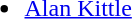<table style="width:100%;">
<tr>
<td style="vertical-align:top; width:20%;"><br><ul><li> <a href='#'>Alan Kittle</a></li></ul></td>
<td style="vertical-align:top; width:20%;"></td>
<td style="vertical-align:top; width:20%;"></td>
</tr>
</table>
